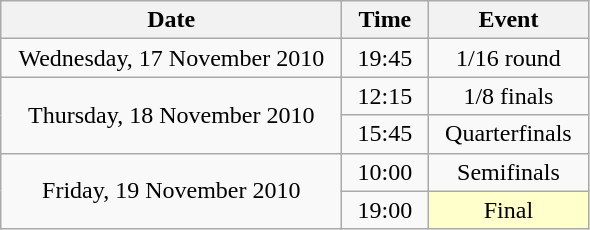<table class = "wikitable" style="text-align:center;">
<tr>
<th width=220>Date</th>
<th width=50>Time</th>
<th width=100>Event</th>
</tr>
<tr>
<td>Wednesday, 17 November 2010</td>
<td>19:45</td>
<td>1/16 round</td>
</tr>
<tr>
<td rowspan=2>Thursday, 18 November 2010</td>
<td>12:15</td>
<td>1/8 finals</td>
</tr>
<tr>
<td>15:45</td>
<td>Quarterfinals</td>
</tr>
<tr>
<td rowspan=2>Friday, 19 November 2010</td>
<td>10:00</td>
<td>Semifinals</td>
</tr>
<tr>
<td>19:00</td>
<td bgcolor=ffffcc>Final</td>
</tr>
</table>
